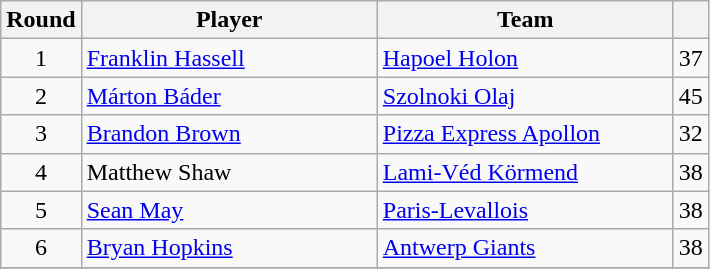<table class="wikitable sortable">
<tr>
<th>Round</th>
<th width=190>Player</th>
<th width=190>Team</th>
<th><a href='#'></a></th>
</tr>
<tr>
<td align="center">1</td>
<td> <a href='#'>Franklin Hassell</a></td>
<td> <a href='#'>Hapoel Holon</a></td>
<td align="center">37</td>
</tr>
<tr>
<td align="center">2</td>
<td> <a href='#'>Márton Báder</a></td>
<td> <a href='#'> Szolnoki Olaj</a></td>
<td align="center">45</td>
</tr>
<tr>
<td align="center">3</td>
<td> <a href='#'>Brandon Brown</a></td>
<td> <a href='#'>Pizza Express Apollon</a></td>
<td align="center">32</td>
</tr>
<tr>
<td align="center">4</td>
<td> Matthew Shaw</td>
<td> <a href='#'>Lami-Véd Körmend</a></td>
<td align="center">38</td>
</tr>
<tr>
<td align="center">5</td>
<td> <a href='#'>Sean May</a></td>
<td> <a href='#'>Paris-Levallois</a></td>
<td align="center">38</td>
</tr>
<tr>
<td align="center">6</td>
<td> <a href='#'>Bryan Hopkins</a></td>
<td> <a href='#'>Antwerp Giants</a></td>
<td align="center">38</td>
</tr>
<tr>
</tr>
</table>
